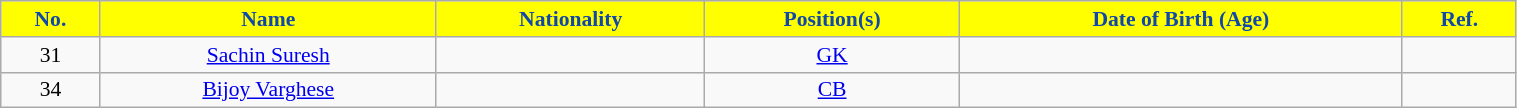<table class="wikitable" style="text-align:center; font-size:90%; width:80%;">
<tr>
<th style="background:#FFFF00; color:#1047AB; text-align:center;">No.</th>
<th style="background:#FFFF00; color:#1047AB; text-align:center;">Name</th>
<th style="background:#FFFF00; color:#1047AB; text-align:center;">Nationality</th>
<th style="background:#FFFF00; color:#1047AB; text-align:center;">Position(s)</th>
<th style="background:#FFFF00; color:#1047AB; text-align:center;">Date of Birth (Age)</th>
<th style="background:#FFFF00; color:#1047AB; text-align:center;">Ref.</th>
</tr>
<tr>
<td>31</td>
<td><a href='#'>Sachin Suresh</a></td>
<td></td>
<td><a href='#'>GK</a></td>
<td></td>
<td></td>
</tr>
<tr>
<td>34</td>
<td><a href='#'>Bijoy Varghese</a></td>
<td></td>
<td><a href='#'>CB</a></td>
<td></td>
<td></td>
</tr>
</table>
